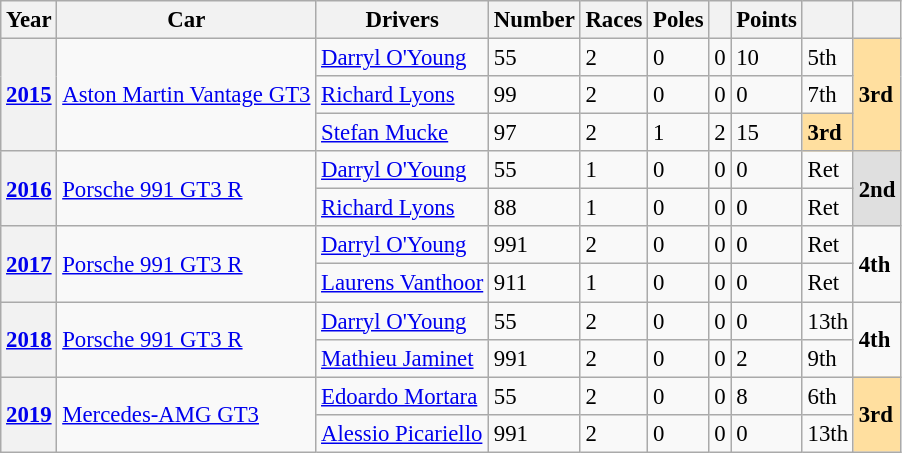<table class="wikitable" style="font-size:95%">
<tr>
<th>Year</th>
<th>Car</th>
<th>Drivers</th>
<th>Number</th>
<th>Races</th>
<th>Poles</th>
<th></th>
<th>Points</th>
<th></th>
<th></th>
</tr>
<tr>
<th rowspan=3><a href='#'>2015</a></th>
<td rowspan=3><a href='#'>Aston Martin Vantage GT3</a></td>
<td> <a href='#'>Darryl O'Young</a></td>
<td>55</td>
<td>2</td>
<td>0</td>
<td>0</td>
<td>10</td>
<td>5th</td>
<td rowspan=3 style="background:#ffdf9f;"><strong>3rd</strong></td>
</tr>
<tr>
<td> <a href='#'>Richard Lyons</a></td>
<td>99</td>
<td>2</td>
<td>0</td>
<td>0</td>
<td>0</td>
<td>7th</td>
</tr>
<tr>
<td> <a href='#'>Stefan Mucke</a></td>
<td>97</td>
<td>2</td>
<td>1</td>
<td>2</td>
<td>15</td>
<td style="background:#ffdf9f;"><strong>3rd</strong></td>
</tr>
<tr>
<th rowspan="2"><a href='#'>2016</a></th>
<td rowspan="2"><a href='#'>Porsche 991 GT3 R</a></td>
<td> <a href='#'>Darryl O'Young</a></td>
<td>55</td>
<td>1</td>
<td>0</td>
<td>0</td>
<td>0</td>
<td>Ret</td>
<td rowspan="2" style="background:#DFDFDF;"><strong>2nd</strong></td>
</tr>
<tr>
<td> <a href='#'>Richard Lyons</a></td>
<td>88</td>
<td>1</td>
<td>0</td>
<td>0</td>
<td>0</td>
<td>Ret</td>
</tr>
<tr>
<th rowspan="2"><a href='#'>2017</a></th>
<td rowspan="2"><a href='#'>Porsche 991 GT3 R</a></td>
<td> <a href='#'>Darryl O'Young</a></td>
<td>991</td>
<td>2</td>
<td>0</td>
<td>0</td>
<td>0</td>
<td>Ret</td>
<td rowspan="2"><strong>4th</strong></td>
</tr>
<tr>
<td> <a href='#'>Laurens Vanthoor</a></td>
<td>911</td>
<td>1</td>
<td>0</td>
<td>0</td>
<td>0</td>
<td>Ret</td>
</tr>
<tr>
<th rowspan="2"><a href='#'>2018</a></th>
<td rowspan="2"><a href='#'>Porsche 991 GT3 R</a></td>
<td> <a href='#'>Darryl O'Young</a></td>
<td>55</td>
<td>2</td>
<td>0</td>
<td>0</td>
<td>0</td>
<td>13th</td>
<td rowspan="2"><strong>4th</strong></td>
</tr>
<tr>
<td> <a href='#'>Mathieu Jaminet</a></td>
<td>991</td>
<td>2</td>
<td>0</td>
<td>0</td>
<td>2</td>
<td>9th</td>
</tr>
<tr>
<th rowspan="2"><a href='#'>2019</a></th>
<td rowspan="2"><a href='#'>Mercedes-AMG GT3</a></td>
<td> <a href='#'>Edoardo Mortara</a></td>
<td>55</td>
<td>2</td>
<td>0</td>
<td>0</td>
<td>8</td>
<td>6th</td>
<td rowspan="2" style="background:#ffdf9f;"><strong>3rd</strong></td>
</tr>
<tr>
<td> <a href='#'>Alessio Picariello</a></td>
<td>991</td>
<td>2</td>
<td>0</td>
<td>0</td>
<td>0</td>
<td>13th</td>
</tr>
</table>
